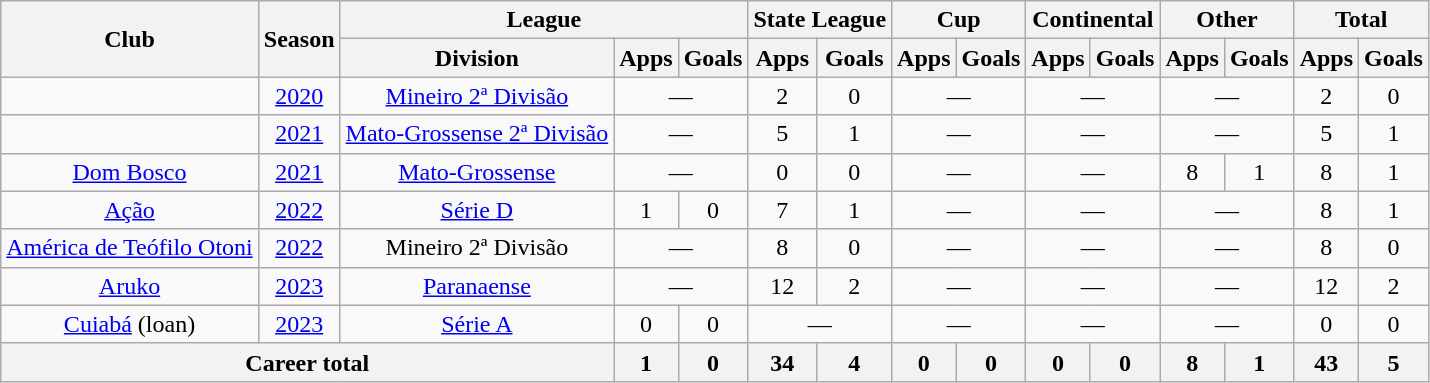<table class="wikitable" style="text-align: center;">
<tr>
<th rowspan="2">Club</th>
<th rowspan="2">Season</th>
<th colspan="3">League</th>
<th colspan="2">State League</th>
<th colspan="2">Cup</th>
<th colspan="2">Continental</th>
<th colspan="2">Other</th>
<th colspan="2">Total</th>
</tr>
<tr>
<th>Division</th>
<th>Apps</th>
<th>Goals</th>
<th>Apps</th>
<th>Goals</th>
<th>Apps</th>
<th>Goals</th>
<th>Apps</th>
<th>Goals</th>
<th>Apps</th>
<th>Goals</th>
<th>Apps</th>
<th>Goals</th>
</tr>
<tr>
<td valign="center"></td>
<td><a href='#'>2020</a></td>
<td><a href='#'>Mineiro 2ª Divisão</a></td>
<td colspan="2">—</td>
<td>2</td>
<td>0</td>
<td colspan="2">—</td>
<td colspan="2">—</td>
<td colspan="2">—</td>
<td>2</td>
<td>0</td>
</tr>
<tr>
<td valign="center"></td>
<td><a href='#'>2021</a></td>
<td><a href='#'>Mato-Grossense 2ª Divisão</a></td>
<td colspan="2">—</td>
<td>5</td>
<td>1</td>
<td colspan="2">—</td>
<td colspan="2">—</td>
<td colspan="2">—</td>
<td>5</td>
<td>1</td>
</tr>
<tr>
<td valign="center"><a href='#'>Dom Bosco</a></td>
<td><a href='#'>2021</a></td>
<td><a href='#'>Mato-Grossense</a></td>
<td colspan="2">—</td>
<td>0</td>
<td>0</td>
<td colspan="2">—</td>
<td colspan="2">—</td>
<td>8</td>
<td>1</td>
<td>8</td>
<td>1</td>
</tr>
<tr>
<td valign="center"><a href='#'>Ação</a></td>
<td><a href='#'>2022</a></td>
<td><a href='#'>Série D</a></td>
<td>1</td>
<td>0</td>
<td>7</td>
<td>1</td>
<td colspan="2">—</td>
<td colspan="2">—</td>
<td colspan="2">—</td>
<td>8</td>
<td>1</td>
</tr>
<tr>
<td valign="center"><a href='#'>América de Teófilo Otoni</a></td>
<td><a href='#'>2022</a></td>
<td>Mineiro 2ª Divisão</td>
<td colspan="2">—</td>
<td>8</td>
<td>0</td>
<td colspan="2">—</td>
<td colspan="2">—</td>
<td colspan="2">—</td>
<td>8</td>
<td>0</td>
</tr>
<tr>
<td valign="center"><a href='#'>Aruko</a></td>
<td><a href='#'>2023</a></td>
<td><a href='#'>Paranaense</a></td>
<td colspan="2">—</td>
<td>12</td>
<td>2</td>
<td colspan="2">—</td>
<td colspan="2">—</td>
<td colspan="2">—</td>
<td>12</td>
<td>2</td>
</tr>
<tr>
<td valign="center"><a href='#'>Cuiabá</a> (loan)</td>
<td><a href='#'>2023</a></td>
<td><a href='#'>Série A</a></td>
<td>0</td>
<td>0</td>
<td colspan="2">—</td>
<td colspan="2">—</td>
<td colspan="2">—</td>
<td colspan="2">—</td>
<td>0</td>
<td>0</td>
</tr>
<tr>
<th colspan="3"><strong>Career total</strong></th>
<th>1</th>
<th>0</th>
<th>34</th>
<th>4</th>
<th>0</th>
<th>0</th>
<th>0</th>
<th>0</th>
<th>8</th>
<th>1</th>
<th>43</th>
<th>5</th>
</tr>
</table>
